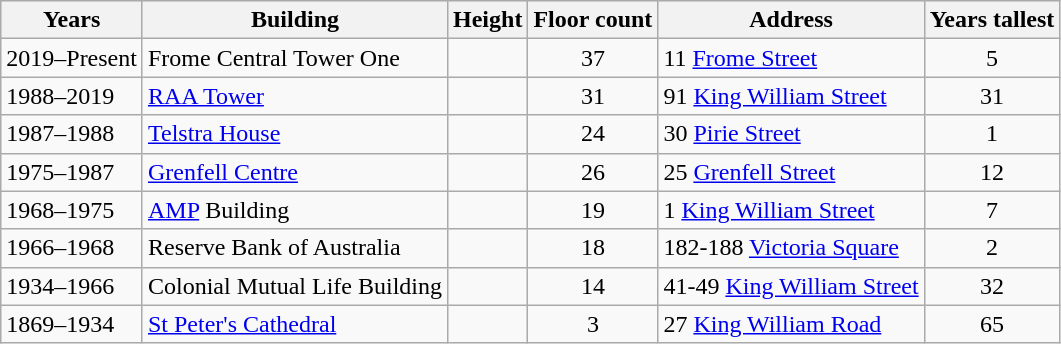<table class="wikitable sortable">
<tr style="background: #ececec;">
<th>Years</th>
<th>Building</th>
<th>Height</th>
<th>Floor count</th>
<th>Address</th>
<th>Years tallest</th>
</tr>
<tr>
<td>2019–Present</td>
<td>Frome Central Tower One</td>
<td></td>
<td align=center>37</td>
<td>11 <a href='#'>Frome Street</a></td>
<td align=center>5</td>
</tr>
<tr>
<td>1988–2019</td>
<td><a href='#'>RAA Tower</a></td>
<td></td>
<td align=center>31</td>
<td>91 <a href='#'>King William Street</a></td>
<td align=center>31</td>
</tr>
<tr>
<td>1987–1988</td>
<td><a href='#'>Telstra House</a></td>
<td></td>
<td align=center>24</td>
<td>30 <a href='#'>Pirie Street</a></td>
<td align=center>1</td>
</tr>
<tr>
<td>1975–1987</td>
<td><a href='#'>Grenfell Centre</a></td>
<td></td>
<td align=center>26</td>
<td>25 <a href='#'>Grenfell Street</a></td>
<td align=center>12</td>
</tr>
<tr>
<td>1968–1975</td>
<td><a href='#'>AMP</a> Building</td>
<td></td>
<td align=center>19</td>
<td>1 <a href='#'>King William Street</a></td>
<td align=center>7</td>
</tr>
<tr>
<td>1966–1968</td>
<td>Reserve Bank of Australia</td>
<td></td>
<td align=center>18</td>
<td>182-188 <a href='#'>Victoria Square</a></td>
<td align=center>2</td>
</tr>
<tr>
<td>1934–1966</td>
<td>Colonial Mutual Life Building</td>
<td></td>
<td align=center>14</td>
<td>41-49 <a href='#'>King William Street</a></td>
<td align=center>32</td>
</tr>
<tr>
<td>1869–1934</td>
<td><a href='#'>St Peter's Cathedral</a></td>
<td></td>
<td align=center>3</td>
<td>27  <a href='#'>King William Road</a></td>
<td align=center>65</td>
</tr>
</table>
